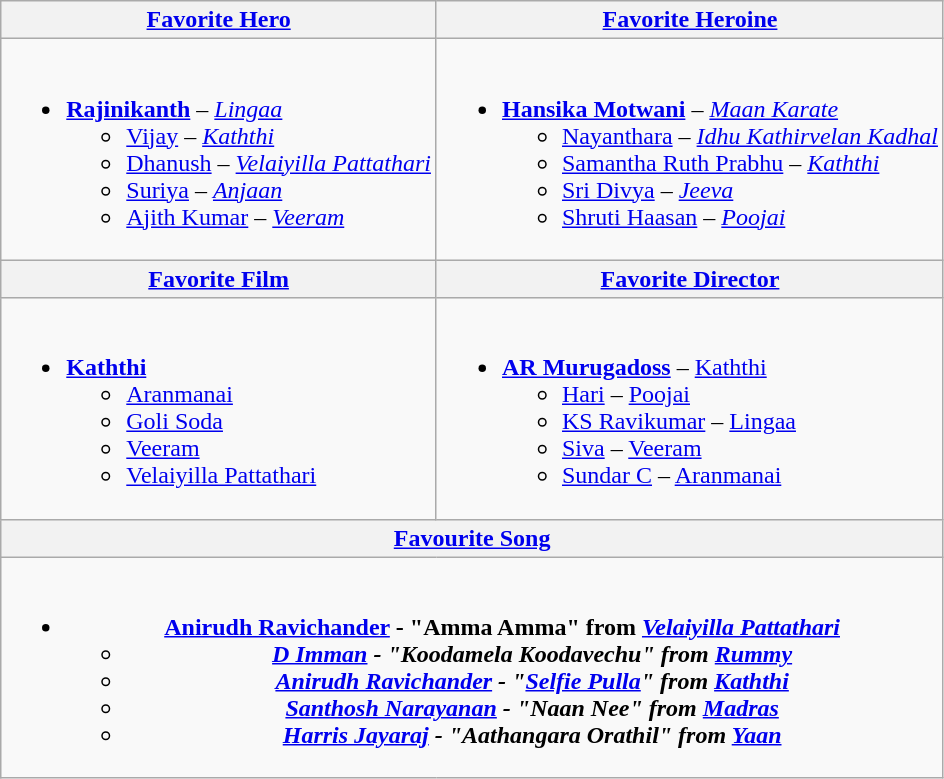<table class="wikitable" |>
<tr>
<th align="center"><a href='#'>Favorite Hero</a></th>
<th align="center"><a href='#'>Favorite Heroine</a></th>
</tr>
<tr>
<td><br><ul><li><strong><a href='#'>Rajinikanth</a></strong> – <em><a href='#'>Lingaa</a></em><ul><li><a href='#'>Vijay</a> – <em><a href='#'>Kaththi</a></em></li><li><a href='#'>Dhanush</a> – <em><a href='#'>Velaiyilla Pattathari</a></em></li><li><a href='#'>Suriya</a> – <em><a href='#'>Anjaan</a></em></li><li><a href='#'>Ajith Kumar</a> – <em><a href='#'>Veeram</a></em></li></ul></li></ul></td>
<td><br><ul><li><strong><a href='#'>Hansika Motwani</a></strong> – <em><a href='#'>Maan Karate</a></em><ul><li><a href='#'>Nayanthara</a> – <em><a href='#'>Idhu Kathirvelan Kadhal</a></em></li><li><a href='#'>Samantha Ruth Prabhu</a> – <em><a href='#'>Kaththi</a></em></li><li><a href='#'>Sri Divya</a> – <em><a href='#'>Jeeva</a></em></li><li><a href='#'>Shruti Haasan</a> – <em><a href='#'>Poojai</a></em></li></ul></li></ul></td>
</tr>
<tr>
<th align="center"><a href='#'>Favorite Film</a></th>
<th align="center"><a href='#'>Favorite Director</a></th>
</tr>
<tr>
<td><br><ul><li><strong><a href='#'>Kaththi</a></strong><ul><li><a href='#'>Aranmanai</a></li><li><a href='#'>Goli Soda</a></li><li><a href='#'>Veeram</a></li><li><a href='#'>Velaiyilla Pattathari</a></li></ul></li></ul></td>
<td><br><ul><li><strong><a href='#'>AR Murugadoss</a></strong> – <a href='#'>Kaththi</a><ul><li><a href='#'>Hari</a> – <a href='#'>Poojai</a></li><li><a href='#'>KS Ravikumar</a> – <a href='#'>Lingaa</a></li><li><a href='#'>Siva</a> – <a href='#'>Veeram</a></li><li><a href='#'>Sundar C</a> – <a href='#'>Aranmanai</a></li></ul></li></ul></td>
</tr>
<tr>
<th colspan="2" align="center"><a href='#'>Favourite Song</a></th>
</tr>
<tr>
<td colspan="2" align="center"><br><ul><li><strong><a href='#'>Anirudh Ravichander</a> - "Amma Amma" from <em><a href='#'>Velaiyilla Pattathari</a><strong><em><ul><li><a href='#'>D Imman</a> - "Koodamela Koodavechu" from </em><a href='#'>Rummy</a><em></li><li><a href='#'>Anirudh Ravichander</a> - "<a href='#'>Selfie Pulla</a>" from </em><a href='#'>Kaththi</a><em></li><li><a href='#'>Santhosh Narayanan</a> - "Naan Nee" from </em><a href='#'>Madras</a><em></li><li><a href='#'>Harris Jayaraj</a> - "Aathangara Orathil" from </em><a href='#'>Yaan</a><em></li></ul></li></ul></td>
</tr>
</table>
